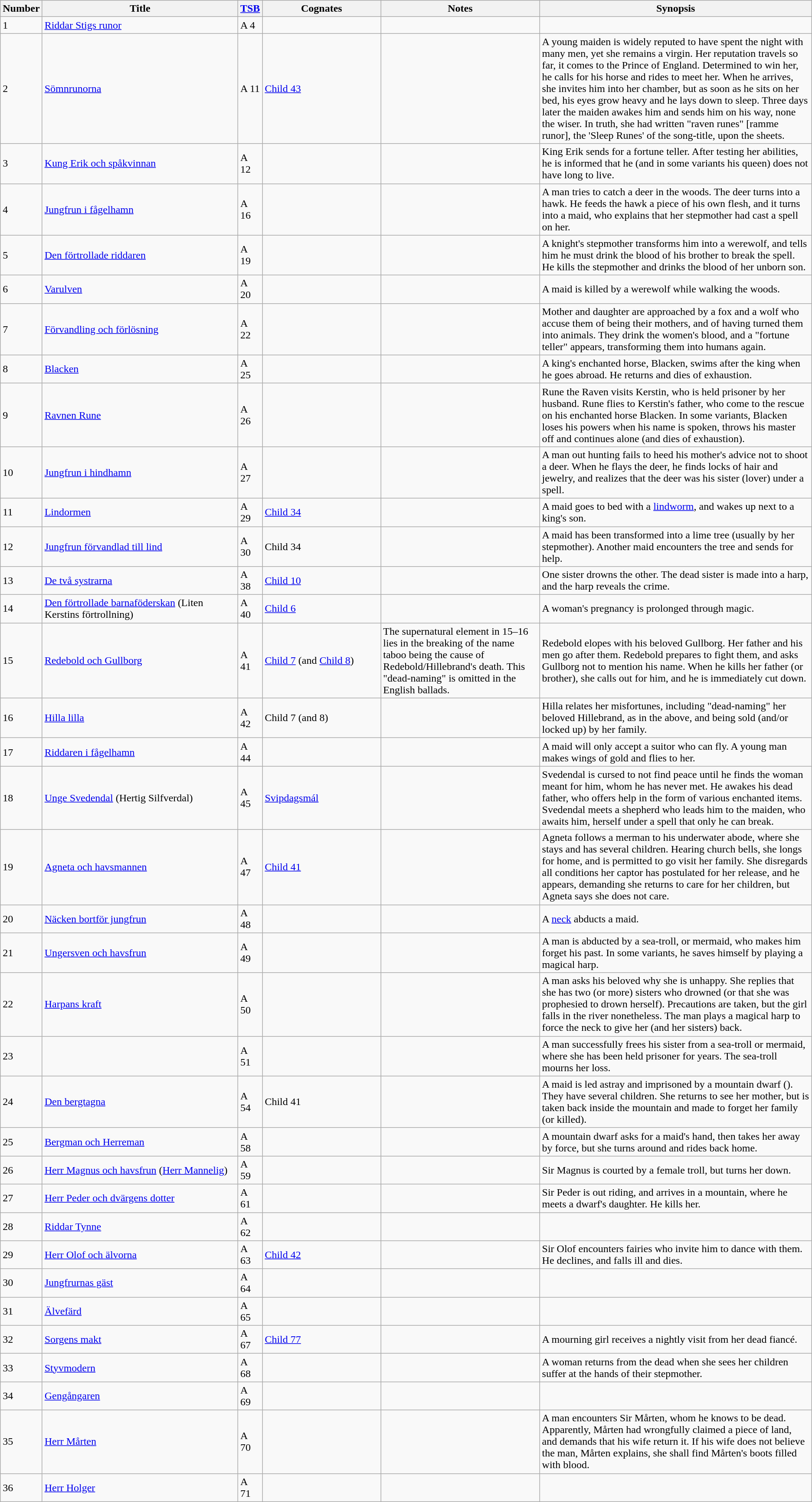<table class="wikitable sortable">
<tr>
<th scope="col" style="width: 2.5%;">Number</th>
<th scope="col" style="width: 25%;">Title</th>
<th scope="col" style="width: 2.5%;"><a href='#'>TSB</a></th>
<th scope="col" style="width: 15%;">Cognates</th>
<th scope="col" style="width: 20%;">Notes</th>
<th scope="col" style="width: 35%;">Synopsis</th>
</tr>
<tr>
<td>1</td>
<td><a href='#'>Riddar Stigs runor</a></td>
<td>A 4</td>
<td></td>
<td></td>
<td></td>
</tr>
<tr>
<td>2</td>
<td><a href='#'>Sömnrunorna</a></td>
<td>A 11</td>
<td><a href='#'>Child 43</a></td>
<td></td>
<td>A young maiden is widely reputed to have spent the night with many men, yet she remains a virgin.  Her reputation travels so far, it comes to the Prince of England. Determined to win her, he calls for his horse and rides to meet her. When he arrives, she invites him into her chamber, but as soon as he sits on her bed, his eyes grow heavy and he lays down to sleep. Three days later the maiden awakes him and sends him on his way, none the wiser. In truth, she had written "raven runes" [ramme runor], the 'Sleep Runes' of the song-title, upon the sheets.</td>
</tr>
<tr>
<td>3</td>
<td><a href='#'>Kung Erik och spåkvinnan</a></td>
<td>A 12</td>
<td></td>
<td></td>
<td>King Erik sends for a fortune teller. After testing her abilities, he is informed that he (and in some variants his queen) does not have long to live.</td>
</tr>
<tr>
<td>4</td>
<td><a href='#'>Jungfrun i fågelhamn</a></td>
<td>A 16</td>
<td></td>
<td></td>
<td>A man tries to catch a deer in the woods. The deer turns into a hawk. He feeds the hawk a piece of his own flesh, and it turns into a maid, who explains that her stepmother had cast a spell on her.</td>
</tr>
<tr>
<td>5</td>
<td><a href='#'>Den förtrollade riddaren</a></td>
<td>A 19</td>
<td></td>
<td></td>
<td>A knight's stepmother transforms him into a werewolf, and tells him he must drink the blood of his brother to break the spell. He kills the stepmother and drinks the blood of her unborn son.</td>
</tr>
<tr>
<td>6</td>
<td><a href='#'>Varulven</a></td>
<td>A 20</td>
<td></td>
<td></td>
<td>A maid is killed by a werewolf while walking the woods.</td>
</tr>
<tr>
<td>7</td>
<td><a href='#'>Förvandling och förlösning</a></td>
<td>A 22</td>
<td></td>
<td></td>
<td>Mother and daughter are approached by a fox and a wolf who accuse them of being their mothers, and of having turned them into animals. They drink the women's blood, and a "fortune teller" appears, transforming them into humans again.</td>
</tr>
<tr>
<td>8</td>
<td><a href='#'>Blacken</a></td>
<td>A 25</td>
<td></td>
<td></td>
<td>A king's enchanted horse, Blacken, swims after the king when he goes abroad. He returns and dies of exhaustion.</td>
</tr>
<tr>
<td>9</td>
<td><a href='#'>Ravnen Rune</a></td>
<td>A 26</td>
<td></td>
<td></td>
<td>Rune the Raven visits Kerstin, who is held prisoner by her husband. Rune flies to Kerstin's father, who come to the rescue on his enchanted horse Blacken. In some variants, Blacken loses his powers when his name is spoken, throws his master off and continues alone (and dies of exhaustion).</td>
</tr>
<tr>
<td>10</td>
<td><a href='#'>Jungfrun i hindhamn</a></td>
<td>A 27</td>
<td></td>
<td></td>
<td>A man out hunting fails to heed his mother's advice not to shoot a deer. When he flays the deer, he finds locks of hair and jewelry, and realizes that the deer was his sister (lover) under a spell.</td>
</tr>
<tr>
<td>11</td>
<td><a href='#'>Lindormen</a></td>
<td>A 29</td>
<td><a href='#'>Child 34</a></td>
<td></td>
<td>A maid goes to bed with a <a href='#'>lindworm</a>, and wakes up next to a king's son.</td>
</tr>
<tr>
<td>12</td>
<td><a href='#'>Jungfrun förvandlad till lind</a></td>
<td>A 30</td>
<td>Child 34</td>
<td></td>
<td>A maid has been transformed into a lime tree (usually by her stepmother). Another maid encounters the tree and sends for help.</td>
</tr>
<tr>
<td>13</td>
<td><a href='#'>De två systrarna</a></td>
<td>A 38</td>
<td><a href='#'>Child 10</a></td>
<td></td>
<td>One sister drowns the other. The dead sister is made into a harp, and the harp reveals the crime.</td>
</tr>
<tr>
<td>14</td>
<td><a href='#'>Den förtrollade barnaföderskan</a> (Liten Kerstins förtrollning)</td>
<td>A 40</td>
<td><a href='#'>Child 6</a></td>
<td></td>
<td>A woman's pregnancy is prolonged through magic.</td>
</tr>
<tr>
<td>15</td>
<td><a href='#'>Redebold och Gullborg</a></td>
<td>A 41</td>
<td><a href='#'>Child 7</a> (and <a href='#'>Child 8</a>)</td>
<td>The supernatural element in 15–16 lies in the breaking of the name taboo being the cause of Redebold/Hillebrand's death. This "dead-naming" is omitted in the English ballads.</td>
<td>Redebold elopes with his beloved Gullborg. Her father and his men go after them. Redebold prepares to fight them, and asks Gullborg not to mention his name. When he kills her father (or brother), she calls out for him, and he is immediately cut down.</td>
</tr>
<tr>
<td>16</td>
<td><a href='#'>Hilla lilla</a></td>
<td>A 42</td>
<td>Child 7 (and 8)</td>
<td></td>
<td>Hilla relates her misfortunes, including "dead-naming" her beloved Hillebrand, as in the above, and being sold (and/or locked up) by her family.</td>
</tr>
<tr>
<td>17</td>
<td><a href='#'>Riddaren i fågelhamn</a></td>
<td>A 44</td>
<td></td>
<td></td>
<td>A maid will only accept a suitor who can fly. A young man makes wings of gold and flies to her.</td>
</tr>
<tr>
<td>18</td>
<td><a href='#'>Unge Svedendal</a> (Hertig Silfverdal)</td>
<td>A 45</td>
<td><a href='#'>Svipdagsmál</a></td>
<td></td>
<td>Svedendal is cursed to not find peace until he finds the woman meant for him, whom he has never met. He awakes his dead father, who offers help in the form of various enchanted items. Svedendal meets a shepherd who leads him to the maiden, who awaits him, herself under a spell that only he can break.</td>
</tr>
<tr>
<td>19</td>
<td><a href='#'>Agneta och havsmannen</a></td>
<td>A 47</td>
<td><a href='#'>Child 41</a></td>
<td></td>
<td>Agneta follows a merman to his underwater abode, where she stays and has several children. Hearing church bells, she longs for home, and is permitted to go visit her family. She disregards all conditions her captor has postulated for her release, and he appears, demanding she returns to care for her children, but Agneta says she does not care.</td>
</tr>
<tr>
<td>20</td>
<td><a href='#'>Näcken bortför jungfrun</a></td>
<td>A 48</td>
<td></td>
<td></td>
<td>A <a href='#'>neck</a> abducts a maid.</td>
</tr>
<tr>
<td>21</td>
<td><a href='#'>Ungersven och havsfrun</a></td>
<td>A 49</td>
<td></td>
<td></td>
<td>A man is abducted by a sea-troll, or mermaid, who makes him forget his past. In some variants, he saves himself by playing a magical harp.</td>
</tr>
<tr>
<td>22</td>
<td><a href='#'>Harpans kraft</a></td>
<td>A 50</td>
<td></td>
<td></td>
<td>A man asks his beloved why she is unhappy. She replies that she has two (or more) sisters who drowned (or that she was prophesied to drown herself). Precautions are taken, but the girl falls in the river nonetheless. The man plays a magical harp to force the neck to give her (and her sisters) back.</td>
</tr>
<tr>
<td>23</td>
<td></td>
<td>A 51</td>
<td></td>
<td></td>
<td>A man successfully frees his sister from a sea-troll or mermaid, where she has been held prisoner for years. The sea-troll mourns her loss.</td>
</tr>
<tr>
<td>24</td>
<td><a href='#'>Den bergtagna</a></td>
<td>A 54</td>
<td>Child 41</td>
<td></td>
<td>A maid is led astray and imprisoned by a mountain dwarf (<em></em>). They have several children. She returns to see her mother, but is taken back inside the mountain and made to forget her family (or killed).</td>
</tr>
<tr>
<td>25</td>
<td><a href='#'>Bergman och Herreman</a></td>
<td>A 58</td>
<td></td>
<td></td>
<td>A mountain dwarf asks for a maid's hand, then takes her away by force, but she turns around and rides back home.</td>
</tr>
<tr>
<td>26</td>
<td><a href='#'>Herr Magnus och havsfrun</a> (<a href='#'>Herr Mannelig</a>)</td>
<td>A 59</td>
<td></td>
<td></td>
<td>Sir Magnus is courted by a female troll, but turns her down.</td>
</tr>
<tr>
<td>27</td>
<td><a href='#'>Herr Peder och dvärgens dotter</a></td>
<td>A 61</td>
<td></td>
<td></td>
<td>Sir Peder is out riding, and arrives in a mountain, where he meets a dwarf's daughter. He kills her.</td>
</tr>
<tr>
<td>28</td>
<td><a href='#'>Riddar Tynne</a></td>
<td>A 62</td>
<td></td>
<td></td>
<td></td>
</tr>
<tr>
<td>29</td>
<td><a href='#'>Herr Olof och älvorna</a></td>
<td>A 63</td>
<td><a href='#'>Child 42</a></td>
<td></td>
<td>Sir Olof encounters fairies who invite him to dance with them. He declines, and falls ill and dies.</td>
</tr>
<tr>
<td>30</td>
<td><a href='#'>Jungfrurnas gäst</a></td>
<td>A 64</td>
<td></td>
<td></td>
<td></td>
</tr>
<tr>
<td>31</td>
<td><a href='#'>Älvefärd</a></td>
<td>A 65</td>
<td></td>
<td></td>
<td></td>
</tr>
<tr>
<td>32</td>
<td><a href='#'>Sorgens makt</a></td>
<td>A 67</td>
<td><a href='#'>Child 77</a></td>
<td></td>
<td>A mourning girl receives a nightly visit from her dead fiancé.</td>
</tr>
<tr>
<td>33</td>
<td><a href='#'>Styvmodern</a></td>
<td>A 68</td>
<td></td>
<td></td>
<td>A woman returns from the dead when she sees her children suffer at the hands of their stepmother.</td>
</tr>
<tr>
<td>34</td>
<td><a href='#'>Gengångaren</a></td>
<td>A 69</td>
<td></td>
<td></td>
<td></td>
</tr>
<tr>
<td>35</td>
<td><a href='#'>Herr Mårten</a></td>
<td>A 70</td>
<td></td>
<td></td>
<td>A man encounters Sir Mårten, whom he knows to be dead. Apparently, Mårten had wrongfully claimed a piece of land, and demands that his wife return it. If his wife does not believe the man, Mårten explains, she shall find Mårten's boots filled with blood.</td>
</tr>
<tr>
<td>36</td>
<td><a href='#'>Herr Holger</a></td>
<td>A 71</td>
<td></td>
<td></td>
<td></td>
</tr>
</table>
